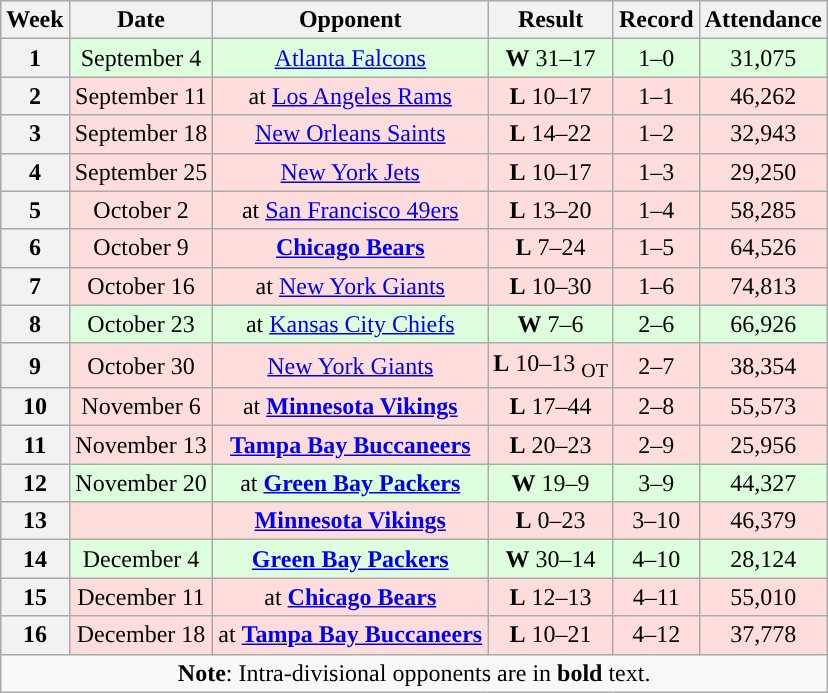<table class="wikitable"  style="text-align: center;">
<tr>
<th>Week</th>
<th>Date</th>
<th>Opponent</th>
<th>Result</th>
<th>Record</th>
<th>Attendance</th>
</tr>
<tr style="background: #ddffdd;">
<th>1</th>
<td>September 4</td>
<td><a href='#'>Atlanta Falcons</a></td>
<td><strong>W</strong> 31–17</td>
<td>1–0</td>
<td>31,075</td>
</tr>
<tr style="background: #ffdddd;">
<th>2</th>
<td>September 11</td>
<td>at <a href='#'>Los Angeles Rams</a></td>
<td><strong>L</strong> 10–17</td>
<td>1–1</td>
<td>46,262</td>
</tr>
<tr style="background: #ffdddd;">
<th>3</th>
<td>September 18</td>
<td><a href='#'>New Orleans Saints</a></td>
<td><strong>L</strong> 14–22</td>
<td>1–2</td>
<td>32,943</td>
</tr>
<tr style="background: #ffdddd;">
<th>4</th>
<td>September 25</td>
<td><a href='#'>New York Jets</a></td>
<td><strong>L</strong> 10–17</td>
<td>1–3</td>
<td>29,250</td>
</tr>
<tr style="background: #ffdddd;">
<th>5</th>
<td>October 2</td>
<td>at <a href='#'>San Francisco 49ers</a></td>
<td><strong>L</strong> 13–20</td>
<td>1–4</td>
<td>58,285</td>
</tr>
<tr style="background: #ffdddd;">
<th>6</th>
<td>October 9</td>
<td><strong><a href='#'>Chicago Bears</a></strong></td>
<td><strong>L</strong> 7–24</td>
<td>1–5</td>
<td>64,526</td>
</tr>
<tr style="background: #ffdddd;">
<th>7</th>
<td>October 16</td>
<td>at <a href='#'>New York Giants</a></td>
<td><strong>L</strong> 10–30</td>
<td>1–6</td>
<td>74,813</td>
</tr>
<tr style="background: #ddffdd;">
<th>8</th>
<td>October 23</td>
<td>at <a href='#'>Kansas City Chiefs</a></td>
<td><strong>W</strong> 7–6</td>
<td>2–6</td>
<td>66,926</td>
</tr>
<tr style="background: #ffdddd;">
<th>9</th>
<td>October 30</td>
<td><a href='#'>New York Giants</a></td>
<td><strong>L</strong> 10–13 <sub>OT</sub></td>
<td>2–7</td>
<td>38,354</td>
</tr>
<tr style="background: #ffdddd;">
<th>10</th>
<td>November 6</td>
<td>at <strong><a href='#'>Minnesota Vikings</a></strong></td>
<td><strong>L</strong> 17–44</td>
<td>2–8</td>
<td>55,573</td>
</tr>
<tr style="background: #ffdddd;">
<th>11</th>
<td>November 13</td>
<td><strong><a href='#'>Tampa Bay Buccaneers</a></strong></td>
<td><strong>L</strong> 20–23</td>
<td>2–9</td>
<td>25,956</td>
</tr>
<tr style="background: #ddffdd;">
<th>12</th>
<td>November 20</td>
<td>at <strong><a href='#'>Green Bay Packers</a></strong></td>
<td><strong>W</strong> 19–9</td>
<td>3–9</td>
<td>44,327</td>
</tr>
<tr style="background: #ffdddd;">
<th>13</th>
<td></td>
<td><strong><a href='#'>Minnesota Vikings</a></strong></td>
<td><strong>L</strong> 0–23</td>
<td>3–10</td>
<td>46,379</td>
</tr>
<tr style="background: #ddffdd;">
<th>14</th>
<td>December 4</td>
<td><strong><a href='#'>Green Bay Packers</a></strong></td>
<td><strong>W</strong> 30–14</td>
<td>4–10</td>
<td>28,124</td>
</tr>
<tr style="background: #ffdddd;">
<th>15</th>
<td>December 11</td>
<td>at <strong><a href='#'>Chicago Bears</a></strong></td>
<td><strong>L</strong> 12–13</td>
<td>4–11</td>
<td>55,010</td>
</tr>
<tr style="background: #ffdddd;">
<th>16</th>
<td>December 18</td>
<td>at <strong><a href='#'>Tampa Bay Buccaneers</a></strong></td>
<td><strong>L</strong> 10–21</td>
<td>4–12</td>
<td>37,778</td>
</tr>
<tr>
<td colspan="6"><strong>Note</strong>: Intra-divisional opponents are in <strong>bold</strong> text.</td>
</tr>
</table>
